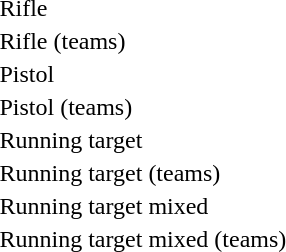<table>
<tr>
<td>Rifle</td>
<td></td>
<td></td>
<td></td>
</tr>
<tr>
<td>Rifle (teams)</td>
<td></td>
<td></td>
<td></td>
</tr>
<tr>
<td>Pistol</td>
<td></td>
<td></td>
<td></td>
</tr>
<tr>
<td>Pistol (teams)</td>
<td></td>
<td></td>
<td></td>
</tr>
<tr>
<td>Running target</td>
<td></td>
<td></td>
<td></td>
</tr>
<tr>
<td>Running target (teams)</td>
<td></td>
<td></td>
<td></td>
</tr>
<tr>
<td>Running target mixed</td>
<td></td>
<td></td>
<td></td>
</tr>
<tr>
<td>Running target mixed (teams)</td>
<td></td>
<td></td>
<td></td>
</tr>
</table>
